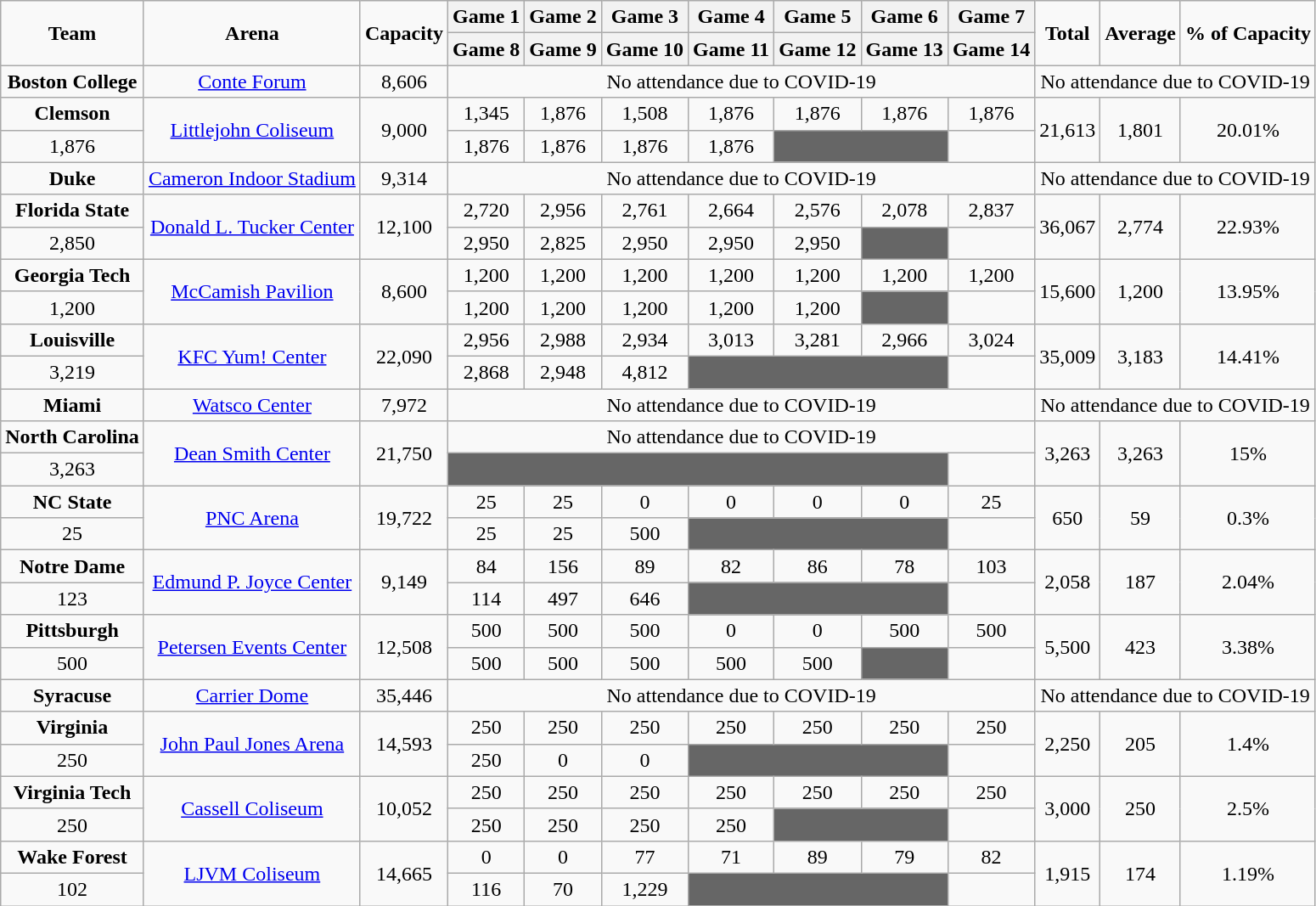<table class="wikitable sortable" style="text-align:center;">
<tr>
<td rowspan=2><strong>Team</strong></td>
<td rowspan=2><strong>Arena</strong></td>
<td rowspan=2><strong>Capacity</strong></td>
<th>Game 1</th>
<th>Game 2</th>
<th>Game 3</th>
<th>Game 4</th>
<th>Game 5</th>
<th>Game 6</th>
<th>Game 7</th>
<td rowspan=2><strong>Total</strong></td>
<td rowspan=2><strong>Average</strong></td>
<td rowspan=2><strong>% of Capacity</strong></td>
</tr>
<tr>
<th>Game 8</th>
<th>Game 9</th>
<th>Game 10</th>
<th>Game 11</th>
<th>Game 12</th>
<th>Game 13</th>
<th>Game 14</th>
</tr>
<tr>
<td style=><strong>Boston College</strong></td>
<td><a href='#'>Conte Forum</a></td>
<td>8,606</td>
<td colspan=7>No attendance due to COVID-19</td>
<td colspan=3>No attendance due to COVID-19</td>
</tr>
<tr>
<td style=><strong>Clemson</strong></td>
<td rowspan=2><a href='#'>Littlejohn Coliseum</a></td>
<td rowspan=2>9,000</td>
<td>1,345</td>
<td>1,876</td>
<td>1,508</td>
<td>1,876</td>
<td>1,876</td>
<td>1,876</td>
<td>1,876</td>
<td rowspan=2>21,613</td>
<td rowspan=2>1,801</td>
<td rowspan=2>20.01%</td>
</tr>
<tr>
<td>1,876</td>
<td>1,876</td>
<td>1,876</td>
<td>1,876</td>
<td>1,876</td>
<td colspan=2 style="background:#666666;"></td>
</tr>
<tr>
<td style=><strong>Duke</strong></td>
<td><a href='#'>Cameron Indoor Stadium</a></td>
<td>9,314</td>
<td colspan=7>No attendance due to COVID-19</td>
<td colspan=3>No attendance due to COVID-19</td>
</tr>
<tr>
<td style=><strong>Florida State</strong></td>
<td rowspan=2><a href='#'>Donald L. Tucker Center</a></td>
<td rowspan=2>12,100</td>
<td>2,720</td>
<td>2,956</td>
<td>2,761</td>
<td>2,664</td>
<td>2,576</td>
<td>2,078</td>
<td>2,837</td>
<td rowspan=2>36,067</td>
<td rowspan=2>2,774</td>
<td rowspan=2>22.93%</td>
</tr>
<tr>
<td>2,850</td>
<td>2,950</td>
<td>2,825</td>
<td>2,950</td>
<td>2,950</td>
<td>2,950</td>
<td style="background:#666666;"></td>
</tr>
<tr>
<td style=><strong>Georgia Tech</strong></td>
<td rowspan=2><a href='#'>McCamish Pavilion</a></td>
<td rowspan=2>8,600</td>
<td>1,200</td>
<td>1,200</td>
<td>1,200</td>
<td>1,200</td>
<td>1,200</td>
<td>1,200</td>
<td>1,200</td>
<td rowspan=2>15,600</td>
<td rowspan=2>1,200</td>
<td rowspan=2>13.95%</td>
</tr>
<tr>
<td>1,200</td>
<td>1,200</td>
<td>1,200</td>
<td>1,200</td>
<td>1,200</td>
<td>1,200</td>
<td style="background:#666666;"></td>
</tr>
<tr>
<td style=><strong>Louisville</strong></td>
<td rowspan=2><a href='#'>KFC Yum! Center</a></td>
<td rowspan=2>22,090</td>
<td>2,956</td>
<td>2,988</td>
<td>2,934</td>
<td>3,013</td>
<td>3,281</td>
<td>2,966</td>
<td>3,024</td>
<td rowspan=2>35,009</td>
<td rowspan=2>3,183</td>
<td rowspan=2>14.41%</td>
</tr>
<tr>
<td>3,219</td>
<td>2,868</td>
<td>2,948</td>
<td>4,812</td>
<td colspan=3 style="background:#666666;"></td>
</tr>
<tr>
<td style=><strong>Miami</strong></td>
<td><a href='#'>Watsco Center</a></td>
<td>7,972</td>
<td colspan=7>No attendance due to COVID-19</td>
<td colspan=3>No attendance due to COVID-19</td>
</tr>
<tr>
<td style=><strong>North Carolina</strong></td>
<td rowspan=2><a href='#'>Dean Smith Center</a></td>
<td rowspan=2>21,750</td>
<td colspan=7>No attendance due to COVID-19</td>
<td rowspan=2>3,263</td>
<td rowspan=2>3,263</td>
<td rowspan=2>15%</td>
</tr>
<tr>
<td>3,263</td>
<td colspan=6 style="background:#666666;"></td>
</tr>
<tr>
<td style=><strong>NC State</strong></td>
<td rowspan=2><a href='#'>PNC Arena</a></td>
<td rowspan=2>19,722</td>
<td>25</td>
<td>25</td>
<td>0</td>
<td>0</td>
<td>0</td>
<td>0</td>
<td>25</td>
<td rowspan=2>650</td>
<td rowspan=2>59</td>
<td rowspan=2>0.3%</td>
</tr>
<tr>
<td>25</td>
<td>25</td>
<td>25</td>
<td>500</td>
<td colspan=3 style="background:#666666;"></td>
</tr>
<tr>
<td style=><strong>Notre Dame</strong></td>
<td rowspan=2><a href='#'>Edmund P. Joyce Center</a></td>
<td rowspan=2>9,149</td>
<td>84</td>
<td>156</td>
<td>89</td>
<td>82</td>
<td>86</td>
<td>78</td>
<td>103</td>
<td rowspan=2>2,058</td>
<td rowspan=2>187</td>
<td rowspan=2>2.04%</td>
</tr>
<tr>
<td>123</td>
<td>114</td>
<td>497</td>
<td>646</td>
<td colspan=3 style="background:#666666;"></td>
</tr>
<tr>
<td style=><strong>Pittsburgh</strong></td>
<td rowspan=2><a href='#'>Petersen Events Center</a></td>
<td rowspan=2>12,508</td>
<td>500</td>
<td>500</td>
<td>500</td>
<td>0</td>
<td>0</td>
<td>500</td>
<td>500</td>
<td rowspan=2>5,500</td>
<td rowspan=2>423</td>
<td rowspan=2>3.38%</td>
</tr>
<tr>
<td>500</td>
<td>500</td>
<td>500</td>
<td>500</td>
<td>500</td>
<td>500</td>
<td style="background:#666666;"></td>
</tr>
<tr>
<td style=><strong>Syracuse</strong></td>
<td><a href='#'>Carrier Dome</a></td>
<td>35,446</td>
<td colspan=7>No attendance due to COVID-19</td>
<td colspan=3>No attendance due to COVID-19</td>
</tr>
<tr>
<td style=><strong>Virginia</strong></td>
<td rowspan=2><a href='#'>John Paul Jones Arena</a></td>
<td rowspan=2>14,593</td>
<td>250</td>
<td>250</td>
<td>250</td>
<td>250</td>
<td>250</td>
<td>250</td>
<td>250</td>
<td rowspan=2>2,250</td>
<td rowspan=2>205</td>
<td rowspan=2>1.4%</td>
</tr>
<tr>
<td>250</td>
<td>250</td>
<td>0</td>
<td>0</td>
<td colspan=3 style="background:#666666;"></td>
</tr>
<tr>
<td style=><strong>Virginia Tech</strong></td>
<td rowspan=2><a href='#'>Cassell Coliseum</a></td>
<td rowspan=2>10,052</td>
<td>250</td>
<td>250</td>
<td>250</td>
<td>250</td>
<td>250</td>
<td>250</td>
<td>250</td>
<td rowspan=2>3,000</td>
<td rowspan=2>250</td>
<td rowspan=2>2.5%</td>
</tr>
<tr>
<td>250</td>
<td>250</td>
<td>250</td>
<td>250</td>
<td>250</td>
<td colspan=2 style="background:#666666;"></td>
</tr>
<tr>
<td style=><strong>Wake Forest</strong></td>
<td rowspan=2><a href='#'>LJVM Coliseum</a></td>
<td rowspan=2>14,665</td>
<td>0</td>
<td>0</td>
<td>77</td>
<td>71</td>
<td>89</td>
<td>79</td>
<td>82</td>
<td rowspan=2>1,915</td>
<td rowspan=2>174</td>
<td rowspan=2>1.19%</td>
</tr>
<tr>
<td>102</td>
<td>116</td>
<td>70</td>
<td>1,229</td>
<td colspan=3 style="background:#666666;"></td>
</tr>
</table>
